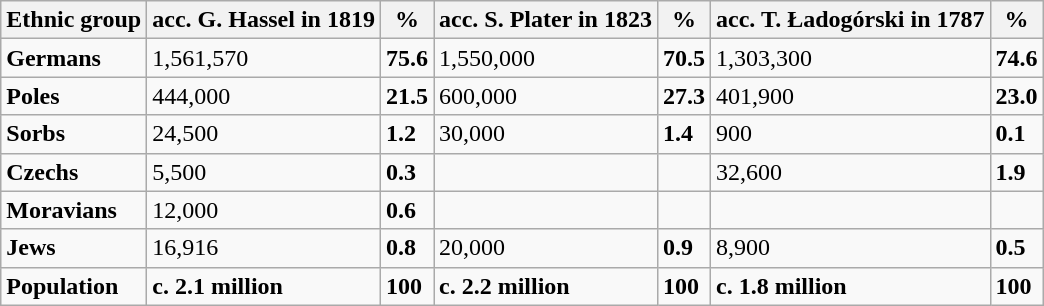<table class="wikitable">
<tr>
<th>Ethnic group</th>
<th>acc. G. Hassel in 1819</th>
<th><strong>%</strong></th>
<th>acc. S. Plater in 1823</th>
<th><strong>%</strong></th>
<th>acc. T. Ładogórski in 1787</th>
<th><strong>%</strong></th>
</tr>
<tr>
<td><strong>Germans</strong></td>
<td>1,561,570</td>
<td><strong>75.6</strong></td>
<td>1,550,000</td>
<td><strong>70.5</strong></td>
<td>1,303,300</td>
<td><strong>74.6</strong></td>
</tr>
<tr>
<td><strong>Poles</strong></td>
<td>444,000</td>
<td><strong>21.5</strong></td>
<td>600,000</td>
<td><strong>27.3</strong></td>
<td>401,900</td>
<td><strong>23.0</strong></td>
</tr>
<tr>
<td><strong>Sorbs</strong></td>
<td>24,500</td>
<td><strong>1.2</strong></td>
<td>30,000</td>
<td><strong>1.4</strong></td>
<td>900</td>
<td><strong>0.1</strong></td>
</tr>
<tr>
<td><strong>Czechs</strong></td>
<td>5,500</td>
<td><strong>0.3</strong></td>
<td></td>
<td></td>
<td>32,600</td>
<td><strong>1.9</strong></td>
</tr>
<tr>
<td><strong>Moravians</strong></td>
<td>12,000</td>
<td><strong>0.6</strong></td>
<td></td>
<td></td>
<td></td>
<td></td>
</tr>
<tr>
<td><strong>Jews</strong></td>
<td>16,916</td>
<td><strong>0.8</strong></td>
<td>20,000</td>
<td><strong>0.9</strong></td>
<td>8,900</td>
<td><strong>0.5</strong></td>
</tr>
<tr>
<td><strong>Population</strong></td>
<td><strong>c. 2.1 million</strong></td>
<td><strong>100</strong></td>
<td><strong>c. 2.2 million</strong></td>
<td><strong>100</strong></td>
<td><strong>c. 1.8 million</strong></td>
<td><strong>100</strong></td>
</tr>
</table>
